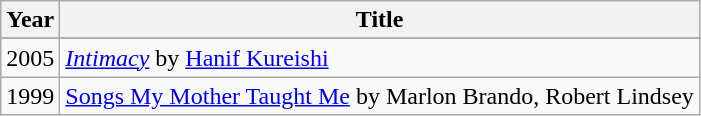<table class="wikitable">
<tr>
<th>Year</th>
<th>Title</th>
</tr>
<tr 2015 || >
</tr>
<tr 2007 || >
<td>2005</td>
<td><em><a href='#'>Intimacy</a></em> by <a href='#'>Hanif Kureishi</a></td>
</tr>
<tr>
<td>1999</td>
<td><a href='#'>Songs My Mother Taught Me</a> by Marlon Brando, Robert Lindsey</td>
</tr>
</table>
